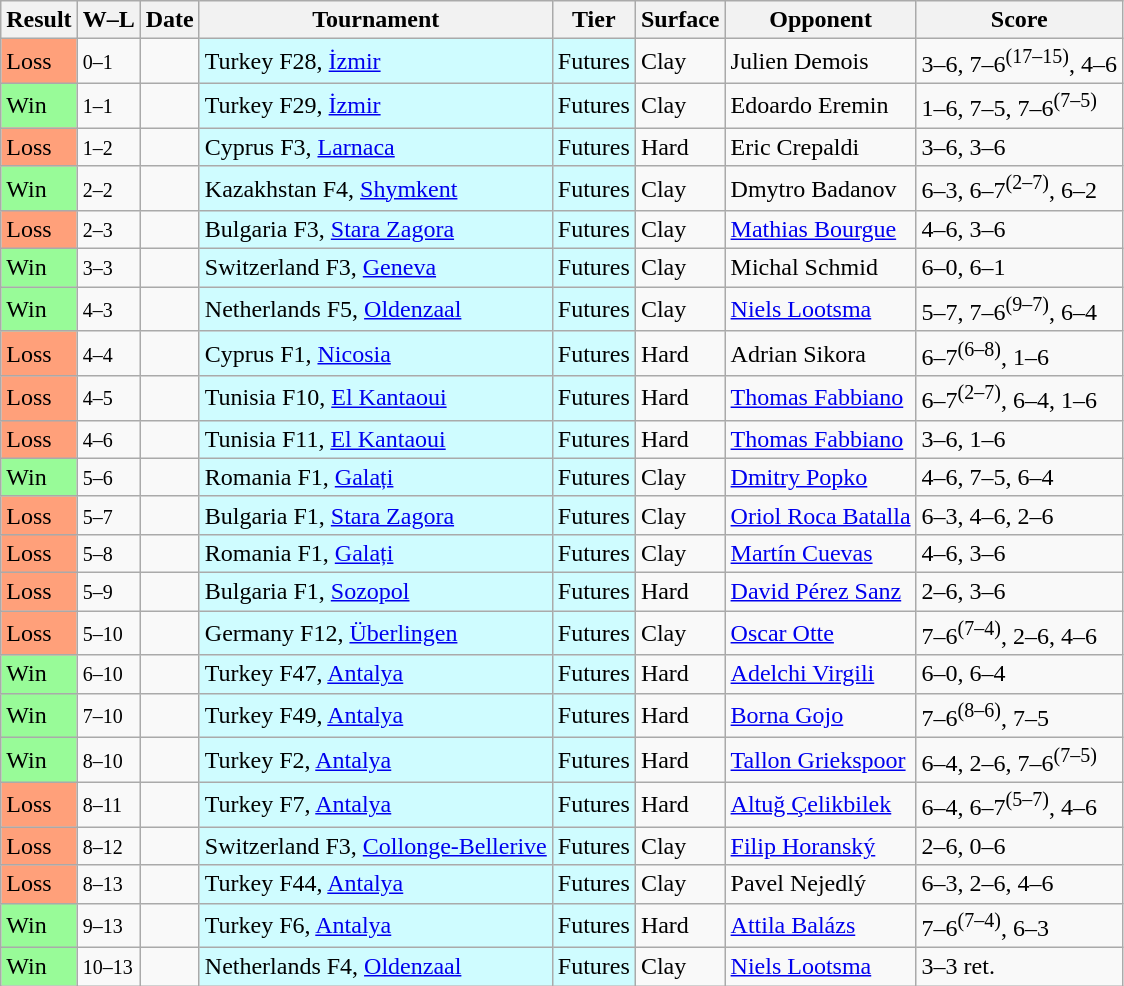<table class="sortable wikitable">
<tr>
<th>Result</th>
<th class="unsortable">W–L</th>
<th>Date</th>
<th>Tournament</th>
<th>Tier</th>
<th>Surface</th>
<th>Opponent</th>
<th class="unsortable">Score</th>
</tr>
<tr>
<td bgcolor=#FFA07A>Loss</td>
<td><small>0–1</small></td>
<td></td>
<td style="background:#cffcff;">Turkey F28, <a href='#'>İzmir</a></td>
<td style="background:#cffcff;">Futures</td>
<td>Clay</td>
<td> Julien Demois</td>
<td>3–6, 7–6<sup>(17–15)</sup>, 4–6</td>
</tr>
<tr>
<td bgcolor=#98fb98>Win</td>
<td><small>1–1</small></td>
<td></td>
<td style="background:#cffcff;">Turkey F29, <a href='#'>İzmir</a></td>
<td style="background:#cffcff;">Futures</td>
<td>Clay</td>
<td> Edoardo Eremin</td>
<td>1–6, 7–5, 7–6<sup>(7–5)</sup></td>
</tr>
<tr>
<td bgcolor=#FFA07A>Loss</td>
<td><small>1–2</small></td>
<td></td>
<td style="background:#cffcff;">Cyprus F3, <a href='#'>Larnaca</a></td>
<td style="background:#cffcff;">Futures</td>
<td>Hard</td>
<td> Eric Crepaldi</td>
<td>3–6, 3–6</td>
</tr>
<tr>
<td bgcolor=#98fb98>Win</td>
<td><small>2–2</small></td>
<td></td>
<td style="background:#cffcff;">Kazakhstan F4, <a href='#'>Shymkent</a></td>
<td style="background:#cffcff;">Futures</td>
<td>Clay</td>
<td> Dmytro Badanov</td>
<td>6–3, 6–7<sup>(2–7)</sup>, 6–2</td>
</tr>
<tr>
<td bgcolor=#FFA07A>Loss</td>
<td><small>2–3</small></td>
<td></td>
<td style="background:#cffcff;">Bulgaria F3, <a href='#'>Stara Zagora</a></td>
<td style="background:#cffcff;">Futures</td>
<td>Clay</td>
<td> <a href='#'>Mathias Bourgue</a></td>
<td>4–6, 3–6</td>
</tr>
<tr>
<td bgcolor=#98fb98>Win</td>
<td><small>3–3</small></td>
<td></td>
<td style="background:#cffcff;">Switzerland F3, <a href='#'>Geneva</a></td>
<td style="background:#cffcff;">Futures</td>
<td>Clay</td>
<td> Michal Schmid</td>
<td>6–0, 6–1</td>
</tr>
<tr>
<td bgcolor=#98fb98>Win</td>
<td><small>4–3</small></td>
<td></td>
<td style="background:#cffcff;">Netherlands F5, <a href='#'>Oldenzaal</a></td>
<td style="background:#cffcff;">Futures</td>
<td>Clay</td>
<td> <a href='#'>Niels Lootsma</a></td>
<td>5–7, 7–6<sup>(9–7)</sup>, 6–4</td>
</tr>
<tr>
<td bgcolor=#FFA07A>Loss</td>
<td><small>4–4</small></td>
<td></td>
<td style="background:#cffcff;">Cyprus F1, <a href='#'>Nicosia</a></td>
<td style="background:#cffcff;">Futures</td>
<td>Hard</td>
<td> Adrian Sikora</td>
<td>6–7<sup>(6–8)</sup>, 1–6</td>
</tr>
<tr>
<td bgcolor=#FFA07A>Loss</td>
<td><small>4–5</small></td>
<td></td>
<td style="background:#cffcff;">Tunisia F10, <a href='#'>El Kantaoui</a></td>
<td style="background:#cffcff;">Futures</td>
<td>Hard</td>
<td> <a href='#'>Thomas Fabbiano</a></td>
<td>6–7<sup>(2–7)</sup>, 6–4, 1–6</td>
</tr>
<tr>
<td bgcolor=#FFA07A>Loss</td>
<td><small>4–6</small></td>
<td></td>
<td style="background:#cffcff;">Tunisia F11, <a href='#'>El Kantaoui</a></td>
<td style="background:#cffcff;">Futures</td>
<td>Hard</td>
<td> <a href='#'>Thomas Fabbiano</a></td>
<td>3–6, 1–6</td>
</tr>
<tr>
<td bgcolor=#98fb98>Win</td>
<td><small>5–6</small></td>
<td></td>
<td style="background:#cffcff;">Romania F1, <a href='#'>Galați</a></td>
<td style="background:#cffcff;">Futures</td>
<td>Clay</td>
<td> <a href='#'>Dmitry Popko</a></td>
<td>4–6, 7–5, 6–4</td>
</tr>
<tr>
<td bgcolor=#FFA07A>Loss</td>
<td><small>5–7</small></td>
<td></td>
<td style="background:#cffcff;">Bulgaria F1, <a href='#'>Stara Zagora</a></td>
<td style="background:#cffcff;">Futures</td>
<td>Clay</td>
<td> <a href='#'>Oriol Roca Batalla</a></td>
<td>6–3, 4–6, 2–6</td>
</tr>
<tr>
<td bgcolor=#FFA07A>Loss</td>
<td><small>5–8</small></td>
<td></td>
<td style="background:#cffcff;">Romania F1, <a href='#'>Galați</a></td>
<td style="background:#cffcff;">Futures</td>
<td>Clay</td>
<td> <a href='#'>Martín Cuevas</a></td>
<td>4–6, 3–6</td>
</tr>
<tr>
<td bgcolor=#FFA07A>Loss</td>
<td><small>5–9</small></td>
<td></td>
<td style="background:#cffcff;">Bulgaria F1, <a href='#'>Sozopol</a></td>
<td style="background:#cffcff;">Futures</td>
<td>Hard</td>
<td> <a href='#'>David Pérez Sanz</a></td>
<td>2–6, 3–6</td>
</tr>
<tr>
<td bgcolor=#FFA07A>Loss</td>
<td><small>5–10</small></td>
<td></td>
<td style="background:#cffcff;">Germany F12, <a href='#'>Überlingen</a></td>
<td style="background:#cffcff;">Futures</td>
<td>Clay</td>
<td> <a href='#'>Oscar Otte</a></td>
<td>7–6<sup>(7–4)</sup>, 2–6, 4–6</td>
</tr>
<tr>
<td bgcolor=#98fb98>Win</td>
<td><small>6–10</small></td>
<td></td>
<td style="background:#cffcff;">Turkey F47, <a href='#'>Antalya</a></td>
<td style="background:#cffcff;">Futures</td>
<td>Hard</td>
<td> <a href='#'>Adelchi Virgili</a></td>
<td>6–0, 6–4</td>
</tr>
<tr>
<td bgcolor=#98fb98>Win</td>
<td><small>7–10</small></td>
<td></td>
<td style="background:#cffcff;">Turkey F49, <a href='#'>Antalya</a></td>
<td style="background:#cffcff;">Futures</td>
<td>Hard</td>
<td> <a href='#'>Borna Gojo</a></td>
<td>7–6<sup>(8–6)</sup>, 7–5</td>
</tr>
<tr>
<td bgcolor=#98fb98>Win</td>
<td><small>8–10</small></td>
<td></td>
<td style="background:#cffcff;">Turkey F2, <a href='#'>Antalya</a></td>
<td style="background:#cffcff;">Futures</td>
<td>Hard</td>
<td> <a href='#'>Tallon Griekspoor</a></td>
<td>6–4, 2–6, 7–6<sup>(7–5)</sup></td>
</tr>
<tr>
<td bgcolor=#FFA07A>Loss</td>
<td><small>8–11</small></td>
<td></td>
<td style="background:#cffcff;">Turkey F7, <a href='#'>Antalya</a></td>
<td style="background:#cffcff;">Futures</td>
<td>Hard</td>
<td> <a href='#'>Altuğ Çelikbilek</a></td>
<td>6–4, 6–7<sup>(5–7)</sup>, 4–6</td>
</tr>
<tr>
<td bgcolor=#FFA07A>Loss</td>
<td><small>8–12</small></td>
<td></td>
<td style="background:#cffcff;">Switzerland F3, <a href='#'>Collonge-Bellerive</a></td>
<td style="background:#cffcff;">Futures</td>
<td>Clay</td>
<td> <a href='#'>Filip Horanský</a></td>
<td>2–6, 0–6</td>
</tr>
<tr>
<td bgcolor=#FFA07A>Loss</td>
<td><small>8–13</small></td>
<td></td>
<td style="background:#cffcff;">Turkey F44, <a href='#'>Antalya</a></td>
<td style="background:#cffcff;">Futures</td>
<td>Clay</td>
<td> Pavel Nejedlý</td>
<td>6–3, 2–6, 4–6</td>
</tr>
<tr>
<td bgcolor=#98fb98>Win</td>
<td><small>9–13</small></td>
<td></td>
<td style="background:#cffcff;">Turkey F6, <a href='#'>Antalya</a></td>
<td style="background:#cffcff;">Futures</td>
<td>Hard</td>
<td> <a href='#'>Attila Balázs</a></td>
<td>7–6<sup>(7–4)</sup>, 6–3</td>
</tr>
<tr>
<td bgcolor=#98fb98>Win</td>
<td><small>10–13</small></td>
<td></td>
<td style="background:#cffcff;">Netherlands F4, <a href='#'>Oldenzaal</a></td>
<td style="background:#cffcff;">Futures</td>
<td>Clay</td>
<td> <a href='#'>Niels Lootsma</a></td>
<td>3–3 ret.</td>
</tr>
</table>
